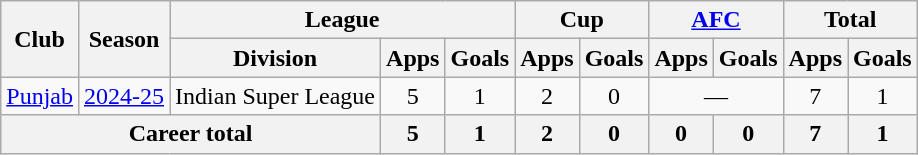<table class="wikitable" style="text-align: center;">
<tr>
<th rowspan="2">Club</th>
<th rowspan="2">Season</th>
<th colspan="3">League</th>
<th colspan="2">Cup</th>
<th colspan="2"><a href='#'>AFC</a></th>
<th colspan="2">Total</th>
</tr>
<tr>
<th>Division</th>
<th>Apps</th>
<th>Goals</th>
<th>Apps</th>
<th>Goals</th>
<th>Apps</th>
<th>Goals</th>
<th>Apps</th>
<th>Goals</th>
</tr>
<tr>
<td rowspan="1"><a href='#'>Punjab</a></td>
<td><a href='#'>2024-25</a></td>
<td rowspan="1">Indian Super League</td>
<td>5</td>
<td>1</td>
<td>2</td>
<td>0</td>
<td colspan="2">—</td>
<td>7</td>
<td>1</td>
</tr>
<tr>
<th colspan="3">Career total</th>
<th>5</th>
<th>1</th>
<th>2</th>
<th>0</th>
<th>0</th>
<th>0</th>
<th>7</th>
<th>1</th>
</tr>
</table>
